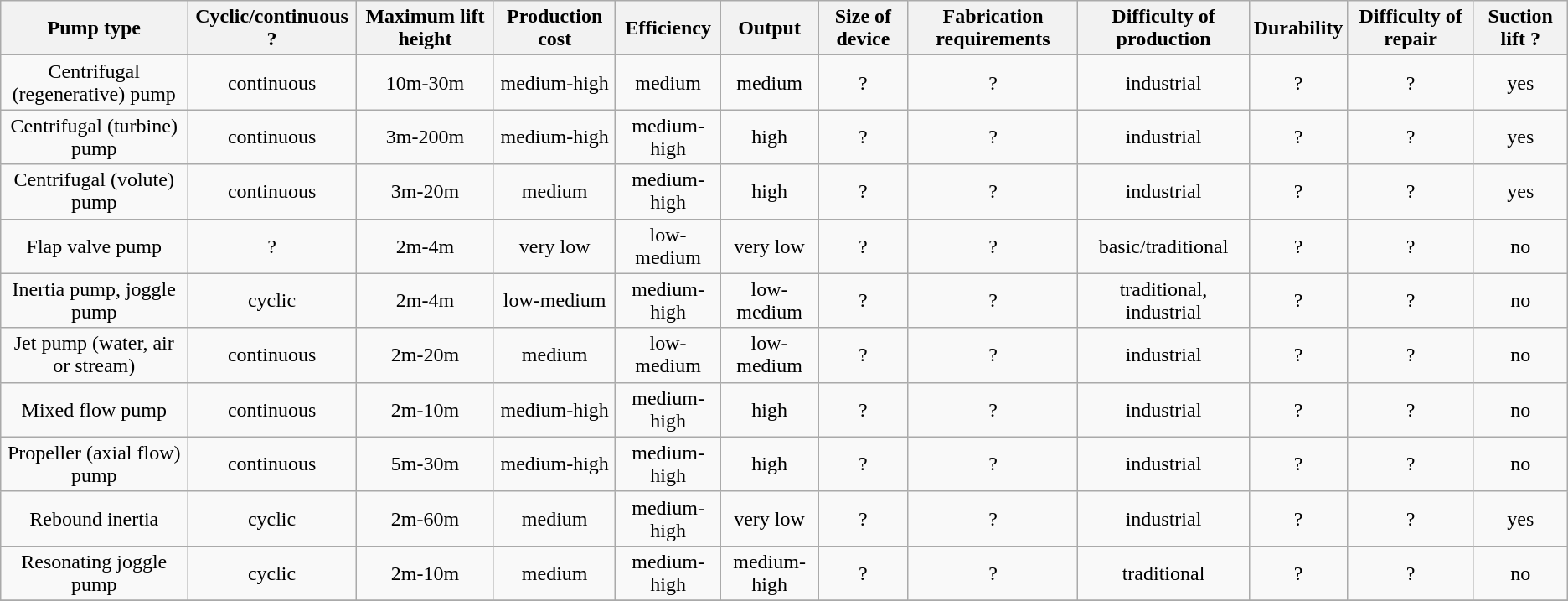<table class="wikitable" style="text-align: center; width: auto;">
<tr>
<th>Pump type</th>
<th>Cyclic/continuous ?</th>
<th>Maximum lift height</th>
<th>Production cost</th>
<th>Efficiency</th>
<th>Output</th>
<th>Size of device</th>
<th>Fabrication requirements</th>
<th>Difficulty of production</th>
<th>Durability</th>
<th>Difficulty of repair</th>
<th>Suction lift ?</th>
</tr>
<tr>
<td>Centrifugal (regenerative) pump</td>
<td>continuous</td>
<td>10m-30m</td>
<td>medium-high</td>
<td>medium</td>
<td>medium</td>
<td>?</td>
<td>?</td>
<td>industrial</td>
<td>?</td>
<td>?</td>
<td>yes</td>
</tr>
<tr>
<td>Centrifugal (turbine) pump</td>
<td>continuous</td>
<td>3m-200m</td>
<td>medium-high</td>
<td>medium-high</td>
<td>high</td>
<td>?</td>
<td>?</td>
<td>industrial</td>
<td>?</td>
<td>?</td>
<td>yes</td>
</tr>
<tr>
<td>Centrifugal (volute) pump</td>
<td>continuous</td>
<td>3m-20m</td>
<td>medium</td>
<td>medium-high</td>
<td>high</td>
<td>?</td>
<td>?</td>
<td>industrial</td>
<td>?</td>
<td>?</td>
<td>yes</td>
</tr>
<tr>
<td>Flap valve pump</td>
<td>?</td>
<td>2m-4m</td>
<td>very low</td>
<td>low-medium</td>
<td>very low</td>
<td>?</td>
<td>?</td>
<td>basic/traditional</td>
<td>?</td>
<td>?</td>
<td>no</td>
</tr>
<tr>
<td>Inertia pump, joggle pump</td>
<td>cyclic</td>
<td>2m-4m</td>
<td>low-medium</td>
<td>medium-high</td>
<td>low-medium</td>
<td>?</td>
<td>?</td>
<td>traditional, industrial</td>
<td>?</td>
<td>?</td>
<td>no</td>
</tr>
<tr>
<td>Jet pump (water, air or stream)</td>
<td>continuous</td>
<td>2m-20m</td>
<td>medium</td>
<td>low-medium</td>
<td>low-medium</td>
<td>?</td>
<td>?</td>
<td>industrial</td>
<td>?</td>
<td>?</td>
<td>no</td>
</tr>
<tr>
<td>Mixed flow pump</td>
<td>continuous</td>
<td>2m-10m</td>
<td>medium-high</td>
<td>medium-high</td>
<td>high</td>
<td>?</td>
<td>?</td>
<td>industrial</td>
<td>?</td>
<td>?</td>
<td>no</td>
</tr>
<tr>
<td>Propeller (axial flow) pump</td>
<td>continuous</td>
<td>5m-30m</td>
<td>medium-high</td>
<td>medium-high</td>
<td>high</td>
<td>?</td>
<td>?</td>
<td>industrial</td>
<td>?</td>
<td>?</td>
<td>no</td>
</tr>
<tr>
<td>Rebound inertia</td>
<td>cyclic</td>
<td>2m-60m</td>
<td>medium</td>
<td>medium-high</td>
<td>very low</td>
<td>?</td>
<td>?</td>
<td>industrial</td>
<td>?</td>
<td>?</td>
<td>yes</td>
</tr>
<tr>
<td>Resonating joggle pump</td>
<td>cyclic</td>
<td>2m-10m</td>
<td>medium</td>
<td>medium-high</td>
<td>medium-high</td>
<td>?</td>
<td>?</td>
<td>traditional</td>
<td>?</td>
<td>?</td>
<td>no</td>
</tr>
<tr>
</tr>
</table>
